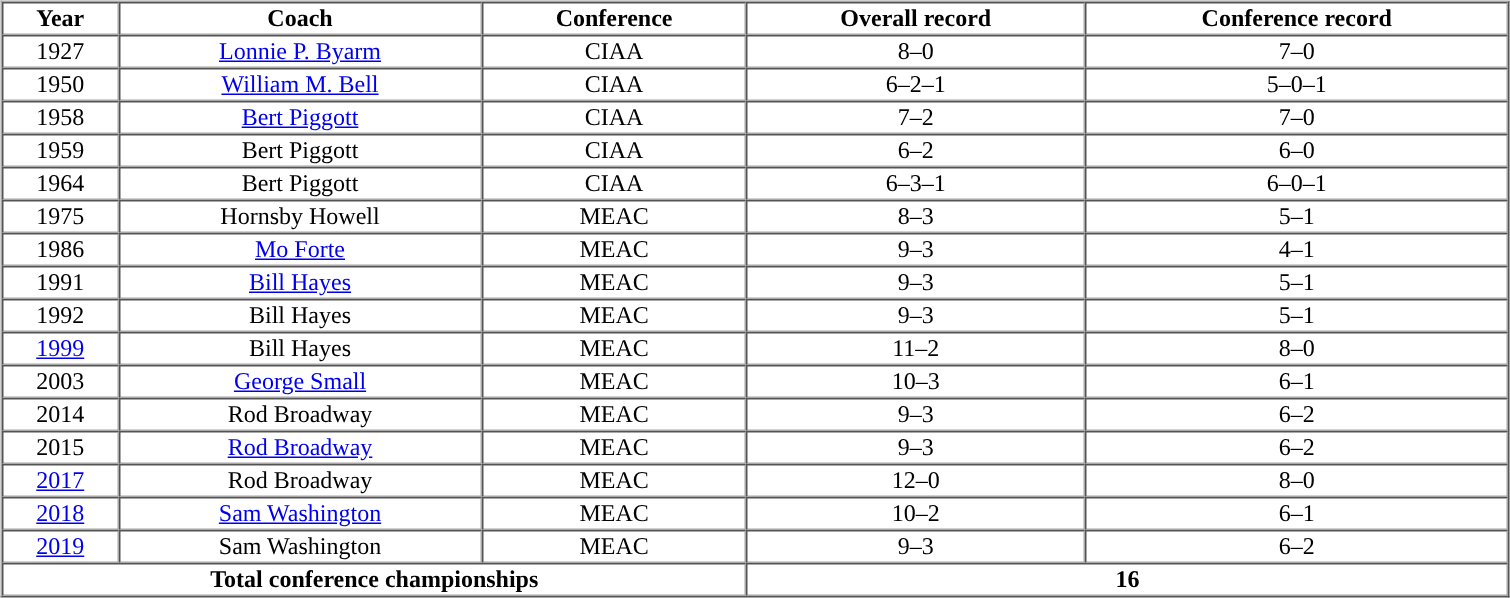<table border="0" width="100%" align="center">
<tr>
<td valign="top"><br><table cellpadding="1" border="1" cellspacing="0" width="80%">
<tr>
<th>Year</th>
<th>Coach</th>
<th>Conference</th>
<th>Overall record</th>
<th>Conference record</th>
</tr>
<tr align="center">
<td>1927</td>
<td><a href='#'>Lonnie P. Byarm</a></td>
<td>CIAA</td>
<td>8–0</td>
<td>7–0</td>
</tr>
<tr align="center">
<td>1950</td>
<td><a href='#'>William M. Bell</a></td>
<td>CIAA</td>
<td>6–2–1</td>
<td>5–0–1</td>
</tr>
<tr align="center">
<td>1958</td>
<td><a href='#'>Bert Piggott</a></td>
<td>CIAA</td>
<td>7–2</td>
<td>7–0</td>
</tr>
<tr align="center">
<td>1959</td>
<td>Bert Piggott</td>
<td>CIAA</td>
<td>6–2</td>
<td>6–0</td>
</tr>
<tr align="center">
<td>1964</td>
<td>Bert Piggott</td>
<td>CIAA</td>
<td>6–3–1</td>
<td>6–0–1</td>
</tr>
<tr align="center">
<td>1975</td>
<td>Hornsby Howell</td>
<td>MEAC</td>
<td>8–3</td>
<td>5–1</td>
</tr>
<tr align="center">
<td>1986</td>
<td><a href='#'>Mo Forte</a></td>
<td>MEAC</td>
<td>9–3</td>
<td>4–1</td>
</tr>
<tr align="center">
<td>1991</td>
<td><a href='#'>Bill Hayes</a></td>
<td>MEAC</td>
<td>9–3</td>
<td>5–1</td>
</tr>
<tr align="center">
<td>1992</td>
<td>Bill Hayes</td>
<td>MEAC</td>
<td>9–3</td>
<td>5–1</td>
</tr>
<tr align="center">
<td><a href='#'>1999</a></td>
<td>Bill Hayes</td>
<td>MEAC</td>
<td>11–2</td>
<td>8–0</td>
</tr>
<tr align="center">
<td>2003</td>
<td><a href='#'>George Small</a></td>
<td>MEAC</td>
<td>10–3</td>
<td>6–1</td>
</tr>
<tr align="center">
<td>2014</td>
<td>Rod Broadway</td>
<td>MEAC</td>
<td>9–3</td>
<td>6–2</td>
</tr>
<tr align="center">
<td>2015</td>
<td><a href='#'>Rod Broadway</a></td>
<td>MEAC</td>
<td>9–3</td>
<td>6–2</td>
</tr>
<tr align="center">
<td><a href='#'>2017</a></td>
<td>Rod Broadway</td>
<td>MEAC</td>
<td>12–0</td>
<td>8–0</td>
</tr>
<tr align="center">
<td><a href='#'>2018</a></td>
<td><a href='#'>Sam Washington</a></td>
<td>MEAC</td>
<td>10–2</td>
<td>6–1</td>
</tr>
<tr align="center">
<td><a href='#'>2019</a></td>
<td>Sam Washington</td>
<td>MEAC</td>
<td>9–3</td>
<td>6–2</td>
</tr>
<tr align="center">
<td colspan="3" "><strong>Total conference championships</strong></td>
<td colspan="3" "><strong>16</strong></td>
</tr>
</table>
</td>
</tr>
</table>
